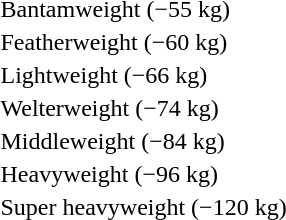<table>
<tr valign="top">
<td>Bantamweight (−55 kg)<br></td>
<td></td>
<td></td>
<td></td>
</tr>
<tr valign="top">
<td>Featherweight (−60 kg)<br></td>
<td></td>
<td></td>
<td></td>
</tr>
<tr valign="top">
<td>Lightweight (−66 kg)<br></td>
<td></td>
<td></td>
<td></td>
</tr>
<tr valign="top">
<td>Welterweight (−74 kg)<br></td>
<td></td>
<td></td>
<td></td>
</tr>
<tr valign="top">
<td>Middleweight (−84 kg)<br></td>
<td></td>
<td></td>
<td></td>
</tr>
<tr valign="top">
<td>Heavyweight (−96 kg)<br></td>
<td></td>
<td></td>
<td></td>
</tr>
<tr valign="top">
<td>Super heavyweight (−120 kg)<br></td>
<td></td>
<td></td>
<td></td>
</tr>
</table>
